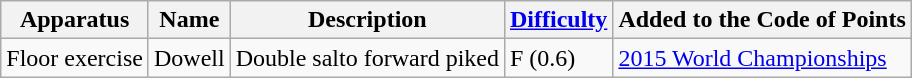<table class="wikitable">
<tr>
<th>Apparatus</th>
<th>Name</th>
<th>Description</th>
<th><a href='#'>Difficulty</a></th>
<th>Added to the Code of Points</th>
</tr>
<tr>
<td>Floor exercise</td>
<td>Dowell</td>
<td>Double salto forward piked</td>
<td>F (0.6)</td>
<td><a href='#'>2015 World Championships</a></td>
</tr>
</table>
